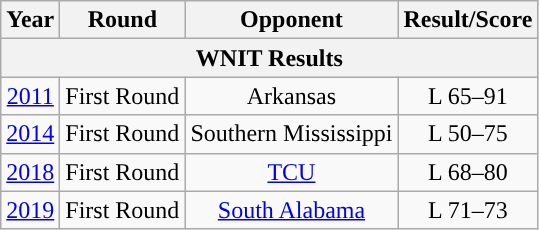<table class="wikitable">
<tr>
<th>Year</th>
<th>Round</th>
<th>Opponent</th>
<th>Result/Score</th>
</tr>
<tr>
<th colspan=4>WNIT Results</th>
</tr>
<tr align="center">
<td><a href='#'>2011</a></td>
<td>First Round</td>
<td>Arkansas</td>
<td>L 65–91</td>
</tr>
<tr align="center">
<td><a href='#'>2014</a></td>
<td>First Round</td>
<td>Southern Mississippi</td>
<td>L 50–75</td>
</tr>
<tr align="center">
<td><a href='#'>2018</a></td>
<td>First Round</td>
<td><a href='#'>TCU</a></td>
<td>L 68–80</td>
</tr>
<tr align="center">
<td><a href='#'>2019</a></td>
<td>First Round</td>
<td><a href='#'>South Alabama</a></td>
<td>L 71–73</td>
</tr>
</table>
